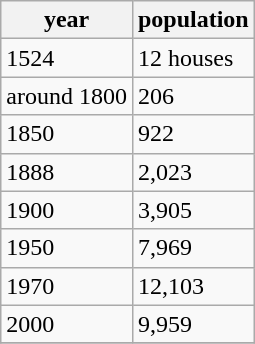<table class="wikitable">
<tr>
<th>year</th>
<th>population</th>
</tr>
<tr>
<td>1524</td>
<td>12 houses</td>
</tr>
<tr>
<td>around 1800</td>
<td>206</td>
</tr>
<tr>
<td>1850</td>
<td>922</td>
</tr>
<tr>
<td>1888</td>
<td>2,023</td>
</tr>
<tr>
<td>1900</td>
<td>3,905</td>
</tr>
<tr>
<td>1950</td>
<td>7,969</td>
</tr>
<tr>
<td>1970</td>
<td>12,103</td>
</tr>
<tr>
<td>2000</td>
<td>9,959</td>
</tr>
<tr>
</tr>
</table>
